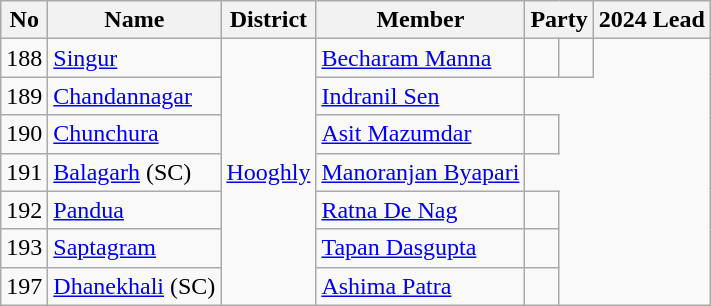<table class="wikitable sortable">
<tr>
<th>No</th>
<th>Name</th>
<th>District</th>
<th>Member</th>
<th colspan="2">Party</th>
<th colspan="2">2024 Lead</th>
</tr>
<tr>
<td>188</td>
<td><a href='#'>Singur</a></td>
<td rowspan="7"><a href='#'>Hooghly</a></td>
<td><a href='#'>Becharam Manna</a></td>
<td></td>
<td></td>
</tr>
<tr>
<td>189</td>
<td><a href='#'>Chandannagar</a></td>
<td><a href='#'>Indranil Sen</a></td>
</tr>
<tr>
<td>190</td>
<td><a href='#'>Chunchura</a></td>
<td><a href='#'>Asit Mazumdar</a></td>
<td></td>
</tr>
<tr>
<td>191</td>
<td><a href='#'>Balagarh</a> (SC)</td>
<td><a href='#'>Manoranjan Byapari</a></td>
</tr>
<tr>
<td>192</td>
<td><a href='#'>Pandua</a></td>
<td><a href='#'>Ratna De Nag</a></td>
<td></td>
</tr>
<tr>
<td>193</td>
<td><a href='#'>Saptagram</a></td>
<td><a href='#'>Tapan Dasgupta</a></td>
<td></td>
</tr>
<tr>
<td>197</td>
<td><a href='#'>Dhanekhali</a> (SC)</td>
<td><a href='#'>Ashima Patra</a></td>
<td></td>
</tr>
</table>
